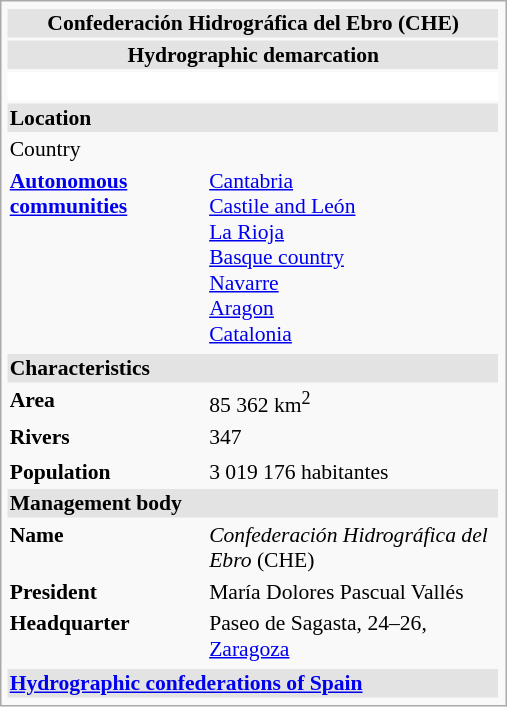<table class="infobox" style="font-size:90%; text-align:left; width:23.5em">
<tr>
<th colspan="2" bgcolor="#e3e3e3" align=center><strong>Confederación Hidrográfica del Ebro (CHE)</strong></th>
</tr>
<tr>
<th colspan="2" bgcolor="#e3e3e3" align=center>Hydrographic demarcation</th>
</tr>
<tr>
<td align=center colspan="2" style="background-color: white"><br><table style="background:none" border="0" cellpadding="0" cellspacing="0">
<tr align=center>
<td></td>
</tr>
</table>
</td>
</tr>
<tr>
<th colspan="2" bgcolor="#e3e3e3">Location</th>
</tr>
<tr valign=top>
<td>Country</td>
<td></td>
</tr>
<tr valign=top>
<td><strong><a href='#'>Autonomous communities</a></strong></td>
<td><a href='#'>Cantabria</a><br><a href='#'>Castile and León</a><br><a href='#'>La Rioja</a><br><a href='#'>Basque country</a><br><a href='#'>Navarre</a><br><a href='#'>Aragon</a><br><a href='#'>Catalonia</a></td>
</tr>
<tr valign=top>
</tr>
<tr>
<th colspan="2" bgcolor="#e3e3e3">Characteristics</th>
</tr>
<tr valign=top>
<td><strong>Area</strong></td>
<td>85 362 km<sup>2</sup></td>
</tr>
<tr valign=top>
<td><strong>Rivers</strong></td>
<td>347</td>
</tr>
<tr valign=top>
</tr>
<tr valign=top>
<td><strong>Population</strong></td>
<td>3 019 176 habitantes</td>
</tr>
<tr>
<th colspan="2" bgcolor="#e3e3e3">Management body</th>
</tr>
<tr valign=top>
<td><strong>Name</strong></td>
<td><em>Confederación Hidrográfica del Ebro</em> (CHE)</td>
</tr>
<tr valign=top>
<td><strong>President</strong></td>
<td>María Dolores Pascual Vallés</td>
</tr>
<tr valign=top>
<td><strong>Headquarter</strong></td>
<td>Paseo de Sagasta, 24–26, <a href='#'>Zaragoza</a></td>
</tr>
<tr valign=top>
</tr>
<tr>
<th colspan="2" bgcolor="#e3e3e3"><a href='#'>Hydrographic confederations of Spain</a></th>
</tr>
</table>
